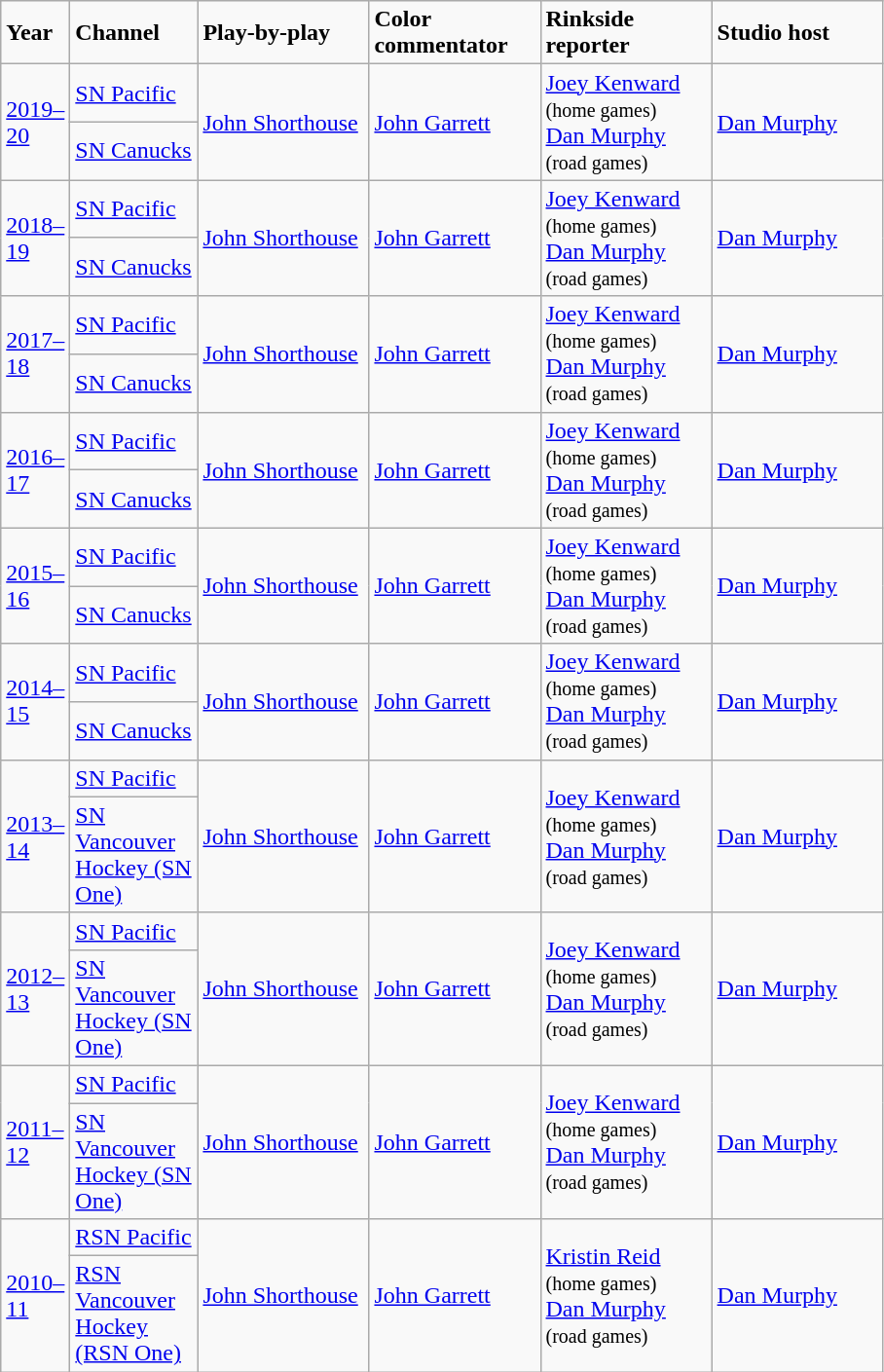<table class="wikitable">
<tr>
<td style="width:40px;"><strong>Year</strong></td>
<td style="width:80px;"><strong>Channel</strong></td>
<td style="width:110px;"><strong>Play-by-play</strong></td>
<td style="width:110px;"><strong>Color commentator</strong></td>
<td style="width:110px;"><strong>Rinkside reporter</strong></td>
<td style="width:110px;"><strong>Studio host</strong></td>
</tr>
<tr>
<td rowspan="2"><a href='#'>2019–20</a></td>
<td><a href='#'>SN Pacific</a></td>
<td rowspan="2"><a href='#'>John Shorthouse</a></td>
<td rowspan="2"><a href='#'>John Garrett</a></td>
<td rowspan="2"><a href='#'>Joey Kenward</a> <small>(home games)</small><br><a href='#'>Dan Murphy</a> <small>(road games)</small></td>
<td rowspan="2"><a href='#'>Dan Murphy</a></td>
</tr>
<tr>
<td><a href='#'>SN Canucks</a></td>
</tr>
<tr>
<td rowspan="2"><a href='#'>2018–19</a></td>
<td><a href='#'>SN Pacific</a></td>
<td rowspan="2"><a href='#'>John Shorthouse</a></td>
<td rowspan="2"><a href='#'>John Garrett</a></td>
<td rowspan="2"><a href='#'>Joey Kenward</a> <small>(home games)</small><br><a href='#'>Dan Murphy</a> <small>(road games)</small></td>
<td rowspan="2"><a href='#'>Dan Murphy</a></td>
</tr>
<tr>
<td><a href='#'>SN Canucks</a></td>
</tr>
<tr>
<td rowspan="2"><a href='#'>2017–18</a></td>
<td><a href='#'>SN Pacific</a></td>
<td rowspan="2"><a href='#'>John Shorthouse</a></td>
<td rowspan="2"><a href='#'>John Garrett</a></td>
<td rowspan="2"><a href='#'>Joey Kenward</a> <small>(home games)</small><br><a href='#'>Dan Murphy</a> <small>(road games)</small></td>
<td rowspan="2"><a href='#'>Dan Murphy</a></td>
</tr>
<tr>
<td><a href='#'>SN Canucks</a></td>
</tr>
<tr>
<td rowspan="2"><a href='#'>2016–17</a></td>
<td><a href='#'>SN Pacific</a></td>
<td rowspan="2"><a href='#'>John Shorthouse</a></td>
<td rowspan="2"><a href='#'>John Garrett</a></td>
<td rowspan="2"><a href='#'>Joey Kenward</a> <small>(home games)</small><br><a href='#'>Dan Murphy</a> <small>(road games)</small></td>
<td rowspan="2"><a href='#'>Dan Murphy</a></td>
</tr>
<tr>
<td><a href='#'>SN Canucks</a></td>
</tr>
<tr>
<td rowspan="2"><a href='#'>2015–16</a></td>
<td><a href='#'>SN Pacific</a></td>
<td rowspan="2"><a href='#'>John Shorthouse</a></td>
<td rowspan="2"><a href='#'>John Garrett</a></td>
<td rowspan="2"><a href='#'>Joey Kenward</a> <small>(home games)</small><br><a href='#'>Dan Murphy</a> <small>(road games)</small></td>
<td rowspan="2"><a href='#'>Dan Murphy</a></td>
</tr>
<tr>
<td><a href='#'>SN Canucks</a></td>
</tr>
<tr>
<td rowspan="2"><a href='#'>2014–15</a></td>
<td><a href='#'>SN Pacific</a></td>
<td rowspan="2"><a href='#'>John Shorthouse</a></td>
<td rowspan="2"><a href='#'>John Garrett</a></td>
<td rowspan="2"><a href='#'>Joey Kenward</a> <small>(home games)</small><br><a href='#'>Dan Murphy</a> <small>(road games)</small></td>
<td rowspan="2"><a href='#'>Dan Murphy</a></td>
</tr>
<tr>
<td><a href='#'>SN Canucks</a></td>
</tr>
<tr>
<td rowspan="2"><a href='#'>2013–14</a></td>
<td><a href='#'>SN Pacific</a></td>
<td rowspan="2"><a href='#'>John Shorthouse</a></td>
<td rowspan="2"><a href='#'>John Garrett</a></td>
<td rowspan="2"><a href='#'>Joey Kenward</a> <small>(home games)</small><br><a href='#'>Dan Murphy</a> <small>(road games)</small></td>
<td rowspan="2"><a href='#'>Dan Murphy</a></td>
</tr>
<tr>
<td><a href='#'>SN Vancouver Hockey (SN One)</a></td>
</tr>
<tr>
<td rowspan="2"><a href='#'>2012–13</a></td>
<td><a href='#'>SN Pacific</a></td>
<td rowspan="2"><a href='#'>John Shorthouse</a></td>
<td rowspan="2"><a href='#'>John Garrett</a></td>
<td rowspan="2"><a href='#'>Joey Kenward</a> <small>(home games)</small><br><a href='#'>Dan Murphy</a> <small>(road games)</small></td>
<td rowspan="2"><a href='#'>Dan Murphy</a></td>
</tr>
<tr>
<td><a href='#'>SN Vancouver Hockey (SN One)</a></td>
</tr>
<tr>
<td rowspan="2"><a href='#'>2011–12</a></td>
<td><a href='#'>SN Pacific</a></td>
<td rowspan="2"><a href='#'>John Shorthouse</a></td>
<td rowspan="2"><a href='#'>John Garrett</a></td>
<td rowspan="2"><a href='#'>Joey Kenward</a> <small>(home games)</small><br><a href='#'>Dan Murphy</a> <small>(road games)</small></td>
<td rowspan="2"><a href='#'>Dan Murphy</a></td>
</tr>
<tr>
<td><a href='#'>SN Vancouver Hockey (SN One)</a></td>
</tr>
<tr>
<td rowspan="2"><a href='#'>2010–11</a></td>
<td><a href='#'>RSN Pacific</a></td>
<td rowspan="2"><a href='#'>John Shorthouse</a></td>
<td rowspan="2"><a href='#'>John Garrett</a></td>
<td rowspan="2"><a href='#'>Kristin Reid</a> <small>(home games)</small><br><a href='#'>Dan Murphy</a> <small>(road games)</small></td>
<td rowspan="2"><a href='#'>Dan Murphy</a></td>
</tr>
<tr>
<td><a href='#'>RSN Vancouver Hockey (RSN One)</a></td>
</tr>
</table>
